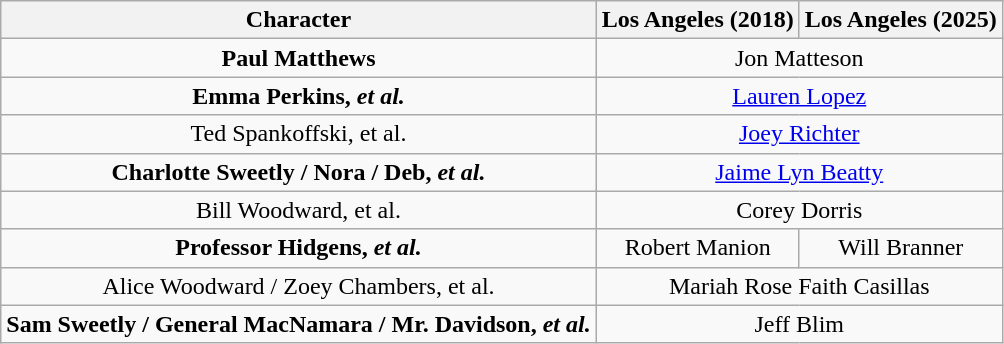<table class="wikitable">
<tr>
<th>Character</th>
<th>Los Angeles (2018)</th>
<th>Los Angeles (2025)</th>
</tr>
<tr>
<td style="text-align: center;"><strong>Paul Matthews</strong></td>
<td style="text-align: center;" colspan="2">Jon Matteson</td>
</tr>
<tr>
<td style="text-align: center;"><strong>Emma Perkins, <em>et al.<strong><em></td>
<td style="text-align: center;" colspan="2"><a href='#'>Lauren Lopez</a></td>
</tr>
<tr>
<td style="text-align: center;"></strong>Ted Spankoffski, </em>et al.</em></strong></td>
<td style="text-align: center;" colspan="2"><a href='#'>Joey Richter</a></td>
</tr>
<tr>
<td style="text-align: center;"><strong>Charlotte Sweetly / Nora / Deb, <em>et al.<strong><em></td>
<td style="text-align: center;" colspan="2"><a href='#'>Jaime Lyn Beatty</a></td>
</tr>
<tr>
<td style="text-align: center;"></strong>Bill Woodward, </em>et al.</em></strong></td>
<td style="text-align: center;" colspan="2">Corey Dorris</td>
</tr>
<tr>
<td style="text-align: center;"><strong>Professor Hidgens, <em>et al.<strong><em></td>
<td style="text-align: center;">Robert Manion</td>
<td style="text-align: center;">Will Branner</td>
</tr>
<tr>
<td style="text-align: center;"></strong>Alice Woodward / Zoey Chambers, </em>et al.</em></strong></td>
<td style="text-align: center;" colspan="2">Mariah Rose Faith Casillas</td>
</tr>
<tr>
<td style="text-align: center;"><strong>Sam Sweetly / General MacNamara / Mr. Davidson, <em>et al.<strong><em></td>
<td style="text-align: center;" colspan="2">Jeff Blim</td>
</tr>
</table>
